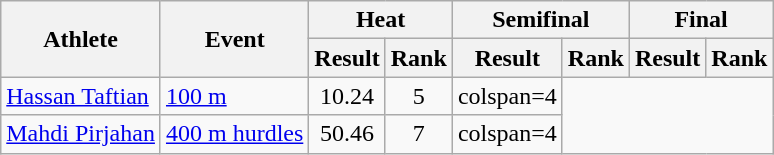<table class="wikitable">
<tr>
<th rowspan="2">Athlete</th>
<th rowspan="2">Event</th>
<th colspan="2">Heat</th>
<th colspan="2">Semifinal</th>
<th colspan="2">Final</th>
</tr>
<tr>
<th>Result</th>
<th>Rank</th>
<th>Result</th>
<th>Rank</th>
<th>Result</th>
<th>Rank</th>
</tr>
<tr style=text-align:center>
<td style=text-align:left><a href='#'>Hassan Taftian</a></td>
<td style=text-align:left><a href='#'>100 m</a></td>
<td>10.24</td>
<td>5</td>
<td>colspan=4 </td>
</tr>
<tr style=text-align:center>
<td style=text-align:left><a href='#'>Mahdi Pirjahan</a></td>
<td style=text-align:left><a href='#'>400 m hurdles</a></td>
<td>50.46</td>
<td>7</td>
<td>colspan=4 </td>
</tr>
</table>
